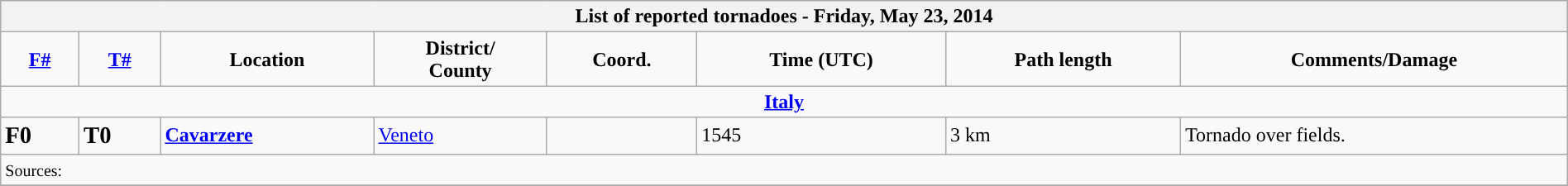<table class="wikitable collapsible" width="100%">
<tr>
<th colspan="8">List of reported tornadoes - Friday, May 23, 2014</th>
</tr>
<tr>
<td style="text-align: center;"><strong><a href='#'>F#</a></strong></td>
<td style="text-align: center;"><strong><a href='#'>T#</a></strong></td>
<td style="text-align: center;"><strong>Location</strong></td>
<td style="text-align: center;"><strong>District/<br>County</strong></td>
<td style="text-align: center;"><strong>Coord.</strong></td>
<td style="text-align: center;"><strong>Time (UTC)</strong></td>
<td style="text-align: center;"><strong>Path length</strong></td>
<td style="text-align: center;"><strong>Comments/Damage</strong></td>
</tr>
<tr>
<td colspan="8" align=center><strong><a href='#'>Italy</a></strong></td>
</tr>
<tr>
<td><big><strong>F0</strong></big></td>
<td><big><strong>T0</strong></big></td>
<td><strong><a href='#'>Cavarzere</a></strong></td>
<td><a href='#'>Veneto</a></td>
<td></td>
<td>1545</td>
<td>3 km</td>
<td>Tornado over fields.</td>
</tr>
<tr>
<td colspan="8"><small>Sources:</small></td>
</tr>
<tr>
</tr>
</table>
